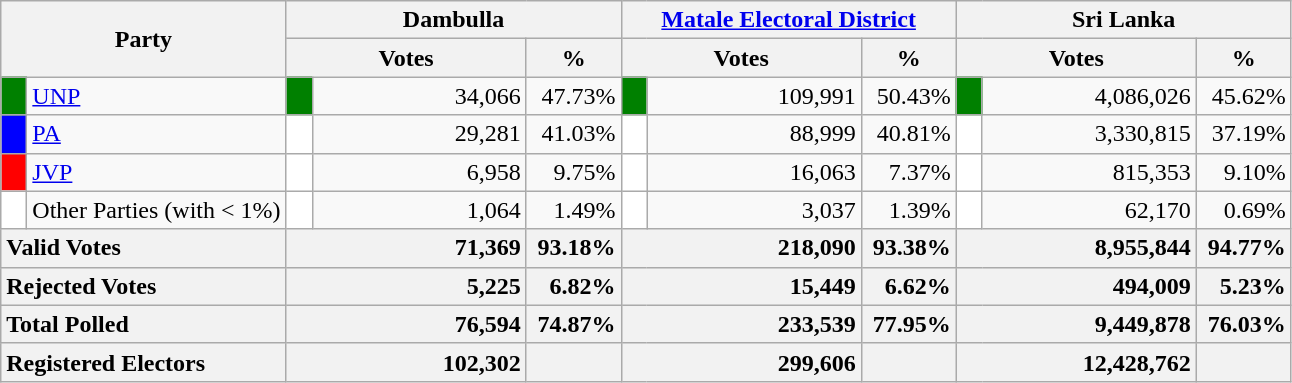<table class="wikitable">
<tr>
<th colspan="2" width="144px"rowspan="2">Party</th>
<th colspan="3" width="216px">Dambulla</th>
<th colspan="3" width="216px"><a href='#'>Matale Electoral District</a></th>
<th colspan="3" width="216px">Sri Lanka</th>
</tr>
<tr>
<th colspan="2" width="144px">Votes</th>
<th>%</th>
<th colspan="2" width="144px">Votes</th>
<th>%</th>
<th colspan="2" width="144px">Votes</th>
<th>%</th>
</tr>
<tr>
<td style="background-color:green;" width="10px"></td>
<td style="text-align:left;"><a href='#'>UNP</a></td>
<td style="background-color:green;" width="10px"></td>
<td style="text-align:right;">34,066</td>
<td style="text-align:right;">47.73%</td>
<td style="background-color:green;" width="10px"></td>
<td style="text-align:right;">109,991</td>
<td style="text-align:right;">50.43%</td>
<td style="background-color:green;" width="10px"></td>
<td style="text-align:right;">4,086,026</td>
<td style="text-align:right;">45.62%</td>
</tr>
<tr>
<td style="background-color:blue;" width="10px"></td>
<td style="text-align:left;"><a href='#'>PA</a></td>
<td style="background-color:white;" width="10px"></td>
<td style="text-align:right;">29,281</td>
<td style="text-align:right;">41.03%</td>
<td style="background-color:white;" width="10px"></td>
<td style="text-align:right;">88,999</td>
<td style="text-align:right;">40.81%</td>
<td style="background-color:white;" width="10px"></td>
<td style="text-align:right;">3,330,815</td>
<td style="text-align:right;">37.19%</td>
</tr>
<tr>
<td style="background-color:red;" width="10px"></td>
<td style="text-align:left;"><a href='#'>JVP</a></td>
<td style="background-color:white;" width="10px"></td>
<td style="text-align:right;">6,958</td>
<td style="text-align:right;">9.75%</td>
<td style="background-color:white;" width="10px"></td>
<td style="text-align:right;">16,063</td>
<td style="text-align:right;">7.37%</td>
<td style="background-color:white;" width="10px"></td>
<td style="text-align:right;">815,353</td>
<td style="text-align:right;">9.10%</td>
</tr>
<tr>
<td style="background-color:white;" width="10px"></td>
<td style="text-align:left;">Other Parties (with < 1%)</td>
<td style="background-color:white;" width="10px"></td>
<td style="text-align:right;">1,064</td>
<td style="text-align:right;">1.49%</td>
<td style="background-color:white;" width="10px"></td>
<td style="text-align:right;">3,037</td>
<td style="text-align:right;">1.39%</td>
<td style="background-color:white;" width="10px"></td>
<td style="text-align:right;">62,170</td>
<td style="text-align:right;">0.69%</td>
</tr>
<tr>
<th colspan="2" width="144px"style="text-align:left;">Valid Votes</th>
<th style="text-align:right;"colspan="2" width="144px">71,369</th>
<th style="text-align:right;">93.18%</th>
<th style="text-align:right;"colspan="2" width="144px">218,090</th>
<th style="text-align:right;">93.38%</th>
<th style="text-align:right;"colspan="2" width="144px">8,955,844</th>
<th style="text-align:right;">94.77%</th>
</tr>
<tr>
<th colspan="2" width="144px"style="text-align:left;">Rejected Votes</th>
<th style="text-align:right;"colspan="2" width="144px">5,225</th>
<th style="text-align:right;">6.82%</th>
<th style="text-align:right;"colspan="2" width="144px">15,449</th>
<th style="text-align:right;">6.62%</th>
<th style="text-align:right;"colspan="2" width="144px">494,009</th>
<th style="text-align:right;">5.23%</th>
</tr>
<tr>
<th colspan="2" width="144px"style="text-align:left;">Total Polled</th>
<th style="text-align:right;"colspan="2" width="144px">76,594</th>
<th style="text-align:right;">74.87%</th>
<th style="text-align:right;"colspan="2" width="144px">233,539</th>
<th style="text-align:right;">77.95%</th>
<th style="text-align:right;"colspan="2" width="144px">9,449,878</th>
<th style="text-align:right;">76.03%</th>
</tr>
<tr>
<th colspan="2" width="144px"style="text-align:left;">Registered Electors</th>
<th style="text-align:right;"colspan="2" width="144px">102,302</th>
<th></th>
<th style="text-align:right;"colspan="2" width="144px">299,606</th>
<th></th>
<th style="text-align:right;"colspan="2" width="144px">12,428,762</th>
<th></th>
</tr>
</table>
